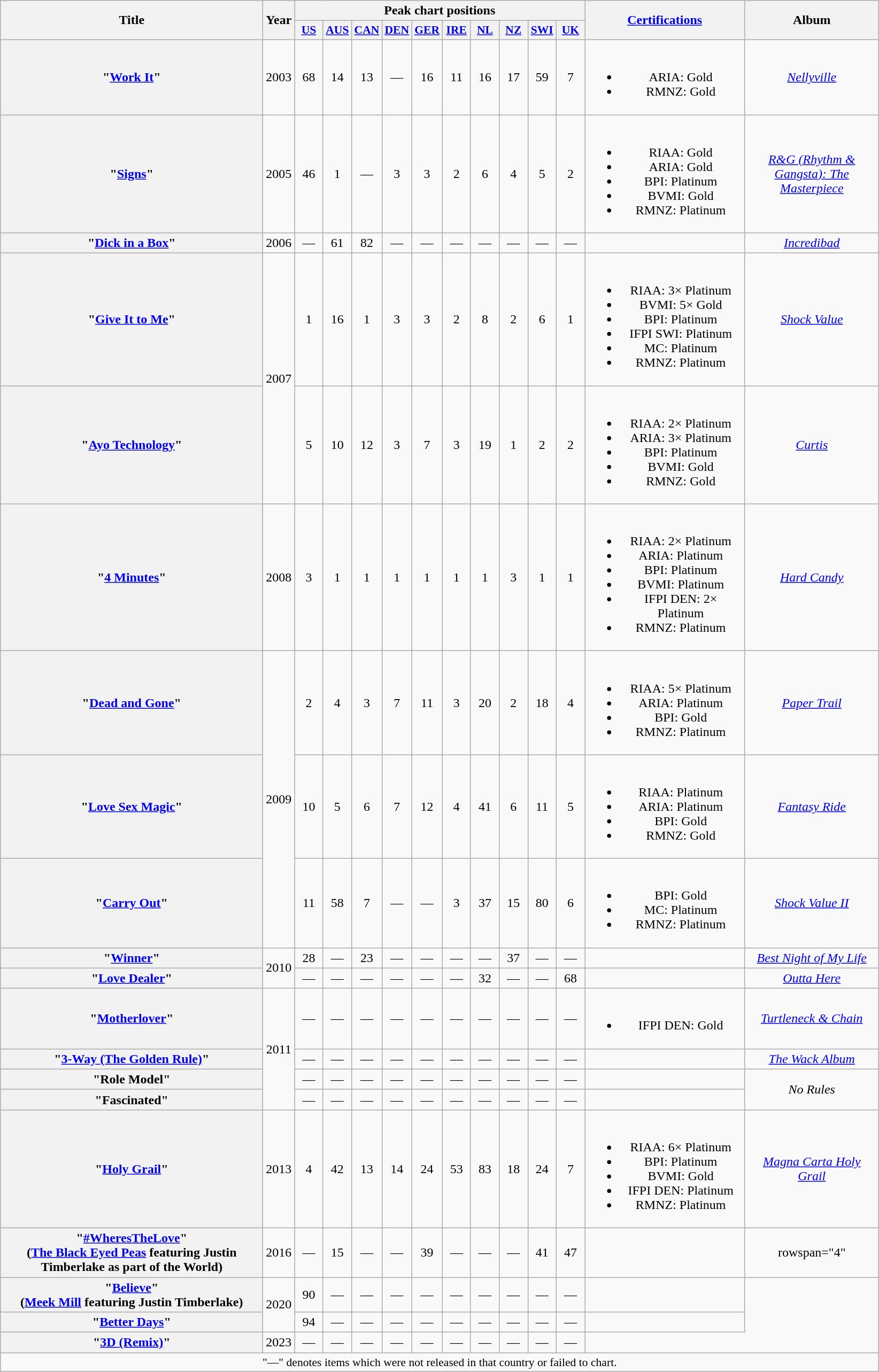<table class="wikitable plainrowheaders" style="text-align:center;">
<tr>
<th scope="col" rowspan="2" style="width:20em;">Title</th>
<th scope="col" rowspan="2" style="width:2em;">Year</th>
<th scope="col" colspan="10">Peak chart positions</th>
<th scope="col" rowspan="2" style="width:12em;"><a href='#'>Certifications</a></th>
<th scope="col" rowspan="2" style="width:10em;">Album</th>
</tr>
<tr>
<th scope="col" style="width:2em; font-size:90%;"><a href='#'>US</a><br></th>
<th scope="col" style="width:2em; font-size:90%;"><a href='#'>AUS</a><br></th>
<th scope="col" style="width:2em; font-size:90%;"><a href='#'>CAN</a><br></th>
<th scope="col" style="width:2em; font-size:90%;"><a href='#'>DEN</a><br></th>
<th scope="col" style="width:2em; font-size:90%;"><a href='#'>GER</a><br></th>
<th scope="col" style="width:2em; font-size:90%;"><a href='#'>IRE</a><br></th>
<th scope="col" style="width:2em; font-size:90%;"><a href='#'>NL</a><br></th>
<th scope="col" style="width:2em; font-size:90%;"><a href='#'>NZ</a><br></th>
<th scope="col" style="width:2em; font-size:90%;"><a href='#'>SWI</a><br></th>
<th scope="col" style="width:2em; font-size:90%;"><a href='#'>UK</a><br></th>
</tr>
<tr>
<th scope="row">"<a href='#'>Work It</a>"<br></th>
<td>2003</td>
<td>68</td>
<td>14</td>
<td>13</td>
<td>—</td>
<td>16</td>
<td>11</td>
<td>16</td>
<td>17</td>
<td>59</td>
<td>7</td>
<td><br><ul><li>ARIA: Gold</li><li>RMNZ: Gold</li></ul></td>
<td><em><a href='#'>Nellyville</a></em></td>
</tr>
<tr>
<th scope="row">"<a href='#'>Signs</a>"<br></th>
<td>2005</td>
<td>46</td>
<td>1</td>
<td>—</td>
<td>3</td>
<td>3</td>
<td>2</td>
<td>6</td>
<td>4</td>
<td>5</td>
<td>2</td>
<td><br><ul><li>RIAA: Gold</li><li>ARIA: Gold</li><li>BPI: Platinum</li><li>BVMI: Gold</li><li>RMNZ: Platinum</li></ul></td>
<td><em><a href='#'>R&G (Rhythm & Gangsta): The Masterpiece</a></em></td>
</tr>
<tr>
<th scope="row">"<a href='#'>Dick in a Box</a>"<br></th>
<td>2006</td>
<td>—</td>
<td>61</td>
<td>82</td>
<td>—</td>
<td>—</td>
<td>—</td>
<td>—</td>
<td>—</td>
<td>—</td>
<td>—</td>
<td></td>
<td><em><a href='#'>Incredibad</a></em></td>
</tr>
<tr>
<th scope="row">"<a href='#'>Give It to Me</a>"<br></th>
<td rowspan="2">2007</td>
<td>1</td>
<td>16</td>
<td>1</td>
<td>3</td>
<td>3</td>
<td>2</td>
<td>8</td>
<td>2</td>
<td>6</td>
<td>1</td>
<td><br><ul><li>RIAA: 3× Platinum</li><li>BVMI: 5× Gold</li><li>BPI: Platinum</li><li>IFPI SWI: Platinum</li><li>MC: Platinum</li><li>RMNZ: Platinum</li></ul></td>
<td><em><a href='#'>Shock Value</a></em></td>
</tr>
<tr>
<th scope="row">"<a href='#'>Ayo Technology</a>"<br></th>
<td>5</td>
<td>10</td>
<td>12</td>
<td>3</td>
<td>7</td>
<td>3</td>
<td>19</td>
<td>1</td>
<td>2</td>
<td>2</td>
<td><br><ul><li>RIAA: 2× Platinum</li><li>ARIA: 3× Platinum</li><li>BPI: Platinum</li><li>BVMI: Gold</li><li>RMNZ: Gold</li></ul></td>
<td><em><a href='#'>Curtis</a></em></td>
</tr>
<tr>
<th scope="row">"<a href='#'>4 Minutes</a>"<br></th>
<td>2008</td>
<td>3</td>
<td>1</td>
<td>1</td>
<td>1</td>
<td>1</td>
<td>1</td>
<td>1</td>
<td>3</td>
<td>1</td>
<td>1</td>
<td><br><ul><li>RIAA: 2× Platinum</li><li>ARIA: Platinum</li><li>BPI: Platinum</li><li>BVMI: Platinum</li><li>IFPI DEN: 2× Platinum</li><li>RMNZ: Platinum</li></ul></td>
<td><em><a href='#'>Hard Candy</a></em></td>
</tr>
<tr>
<th scope="row">"<a href='#'>Dead and Gone</a>"<br></th>
<td rowspan="3">2009</td>
<td>2</td>
<td>4</td>
<td>3</td>
<td>7</td>
<td>11</td>
<td>3</td>
<td>20</td>
<td>2</td>
<td>18</td>
<td>4</td>
<td><br><ul><li>RIAA: 5× Platinum</li><li>ARIA: Platinum</li><li>BPI: Gold</li><li>RMNZ: Platinum</li></ul></td>
<td><em><a href='#'>Paper Trail</a></em></td>
</tr>
<tr>
<th scope="row">"<a href='#'>Love Sex Magic</a>"<br></th>
<td>10</td>
<td>5</td>
<td>6</td>
<td>7</td>
<td>12</td>
<td>4</td>
<td>41</td>
<td>6</td>
<td>11</td>
<td>5</td>
<td><br><ul><li>RIAA: Platinum</li><li>ARIA: Platinum</li><li>BPI: Gold</li><li>RMNZ: Gold</li></ul></td>
<td><em><a href='#'>Fantasy Ride</a></em></td>
</tr>
<tr>
<th scope="row">"<a href='#'>Carry Out</a>"<br></th>
<td>11</td>
<td>58</td>
<td>7</td>
<td>—</td>
<td>—</td>
<td>3</td>
<td>37</td>
<td>15</td>
<td>80</td>
<td>6</td>
<td><br><ul><li>BPI: Gold</li><li>MC: Platinum</li><li>RMNZ: Platinum</li></ul></td>
<td><em><a href='#'>Shock Value II</a></em></td>
</tr>
<tr>
<th scope="row">"<a href='#'>Winner</a>"<br></th>
<td rowspan="2">2010</td>
<td>28</td>
<td>—</td>
<td>23</td>
<td>—</td>
<td>—</td>
<td>—</td>
<td>—</td>
<td>37</td>
<td>—</td>
<td>—</td>
<td></td>
<td><em><a href='#'>Best Night of My Life</a></em></td>
</tr>
<tr>
<th scope="row">"<a href='#'>Love Dealer</a>"<br></th>
<td>—</td>
<td>—</td>
<td>—</td>
<td>—</td>
<td>—</td>
<td>—</td>
<td>32</td>
<td>—</td>
<td>—</td>
<td>68</td>
<td></td>
<td><em><a href='#'>Outta Here</a></em></td>
</tr>
<tr>
<th scope="row">"<a href='#'>Motherlover</a>"<br></th>
<td rowspan="4">2011</td>
<td>—</td>
<td>—</td>
<td>—</td>
<td>—</td>
<td>—</td>
<td>—</td>
<td>—</td>
<td>—</td>
<td>—</td>
<td>—</td>
<td><br><ul><li>IFPI DEN: Gold</li></ul></td>
<td><em><a href='#'>Turtleneck & Chain</a></em></td>
</tr>
<tr>
<th scope="row">"<a href='#'>3-Way (The Golden Rule)</a>"<br></th>
<td>—</td>
<td>—</td>
<td>—</td>
<td>—</td>
<td>—</td>
<td>—</td>
<td>—</td>
<td>—</td>
<td>—</td>
<td>—</td>
<td></td>
<td><em><a href='#'>The Wack Album</a></em></td>
</tr>
<tr>
<th scope="row">"Role Model"<br></th>
<td>—</td>
<td>—</td>
<td>—</td>
<td>—</td>
<td>—</td>
<td>—</td>
<td>—</td>
<td>—</td>
<td>—</td>
<td>—</td>
<td></td>
<td rowspan="2"><em>No Rules</em></td>
</tr>
<tr>
<th scope="row">"Fascinated"<br></th>
<td>—</td>
<td>—</td>
<td>—</td>
<td>—</td>
<td>—</td>
<td>—</td>
<td>—</td>
<td>—</td>
<td>—</td>
<td>—</td>
<td></td>
</tr>
<tr>
<th scope="row">"<a href='#'>Holy Grail</a>"<br></th>
<td>2013</td>
<td>4</td>
<td>42</td>
<td>13</td>
<td>14</td>
<td>24</td>
<td>53</td>
<td>83</td>
<td>18</td>
<td>24</td>
<td>7</td>
<td><br><ul><li>RIAA: 6× Platinum</li><li>BPI: Platinum</li><li>BVMI: Gold</li><li>IFPI DEN: Platinum</li><li>RMNZ: Platinum</li></ul></td>
<td><em><a href='#'>Magna Carta Holy Grail</a></em></td>
</tr>
<tr>
<th scope="row">"<a href='#'>#WheresTheLove</a>"<br><span>(<a href='#'>The Black Eyed Peas</a> featuring Justin Timberlake as part of the World)</span></th>
<td>2016</td>
<td>—</td>
<td>15</td>
<td>—</td>
<td>—</td>
<td>39</td>
<td>—</td>
<td>—</td>
<td>—</td>
<td>41</td>
<td>47</td>
<td></td>
<td>rowspan="4" </td>
</tr>
<tr>
<th scope="row">"<a href='#'>Believe</a>"<br><span>(<a href='#'>Meek Mill</a> featuring Justin Timberlake)</span></th>
<td rowspan="2">2020</td>
<td>90</td>
<td>—</td>
<td>—</td>
<td>—</td>
<td>—</td>
<td>—</td>
<td>—</td>
<td>—</td>
<td>—</td>
<td>—</td>
<td></td>
</tr>
<tr>
<th scope="row">"<a href='#'>Better Days</a>"<br></th>
<td>94</td>
<td>—</td>
<td>—</td>
<td>—</td>
<td>—</td>
<td>—</td>
<td>—</td>
<td>—</td>
<td>—</td>
<td>—</td>
<td></td>
</tr>
<tr>
<th scope="row">"<a href='#'>3D (Remix)</a>"<br></th>
<td>2023</td>
<td>—</td>
<td>—</td>
<td>—</td>
<td>—</td>
<td>—</td>
<td>—</td>
<td>—</td>
<td>—</td>
<td>—</td>
<td>—</td>
</tr>
<tr>
<td colspan="15" style="font-size:90%;">"—" denotes items which were not released in that country or failed to chart.</td>
</tr>
</table>
